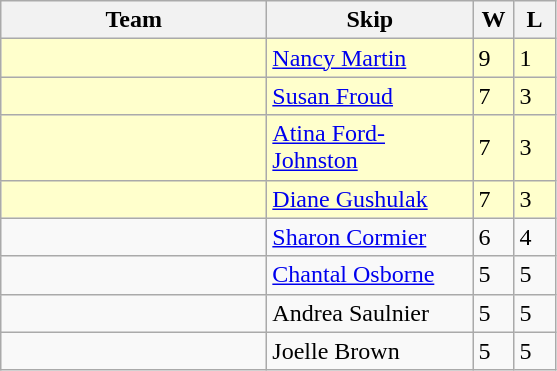<table class="wikitable">
<tr>
<th width=170>Team</th>
<th width=130>Skip</th>
<th width=20>W</th>
<th width=20>L</th>
</tr>
<tr bgcolor=#ffffcc>
<td></td>
<td><a href='#'>Nancy Martin</a></td>
<td>9</td>
<td>1</td>
</tr>
<tr bgcolor=#ffffcc>
<td></td>
<td><a href='#'>Susan Froud</a></td>
<td>7</td>
<td>3</td>
</tr>
<tr bgcolor=#ffffcc>
<td></td>
<td><a href='#'>Atina Ford-Johnston</a></td>
<td>7</td>
<td>3</td>
</tr>
<tr bgcolor=#ffffcc>
<td></td>
<td><a href='#'>Diane Gushulak</a></td>
<td>7</td>
<td>3</td>
</tr>
<tr>
<td></td>
<td><a href='#'>Sharon Cormier</a></td>
<td>6</td>
<td>4</td>
</tr>
<tr>
<td></td>
<td><a href='#'>Chantal Osborne</a></td>
<td>5</td>
<td>5</td>
</tr>
<tr>
<td></td>
<td>Andrea Saulnier</td>
<td>5</td>
<td>5</td>
</tr>
<tr>
<td></td>
<td>Joelle Brown</td>
<td>5</td>
<td>5</td>
</tr>
</table>
